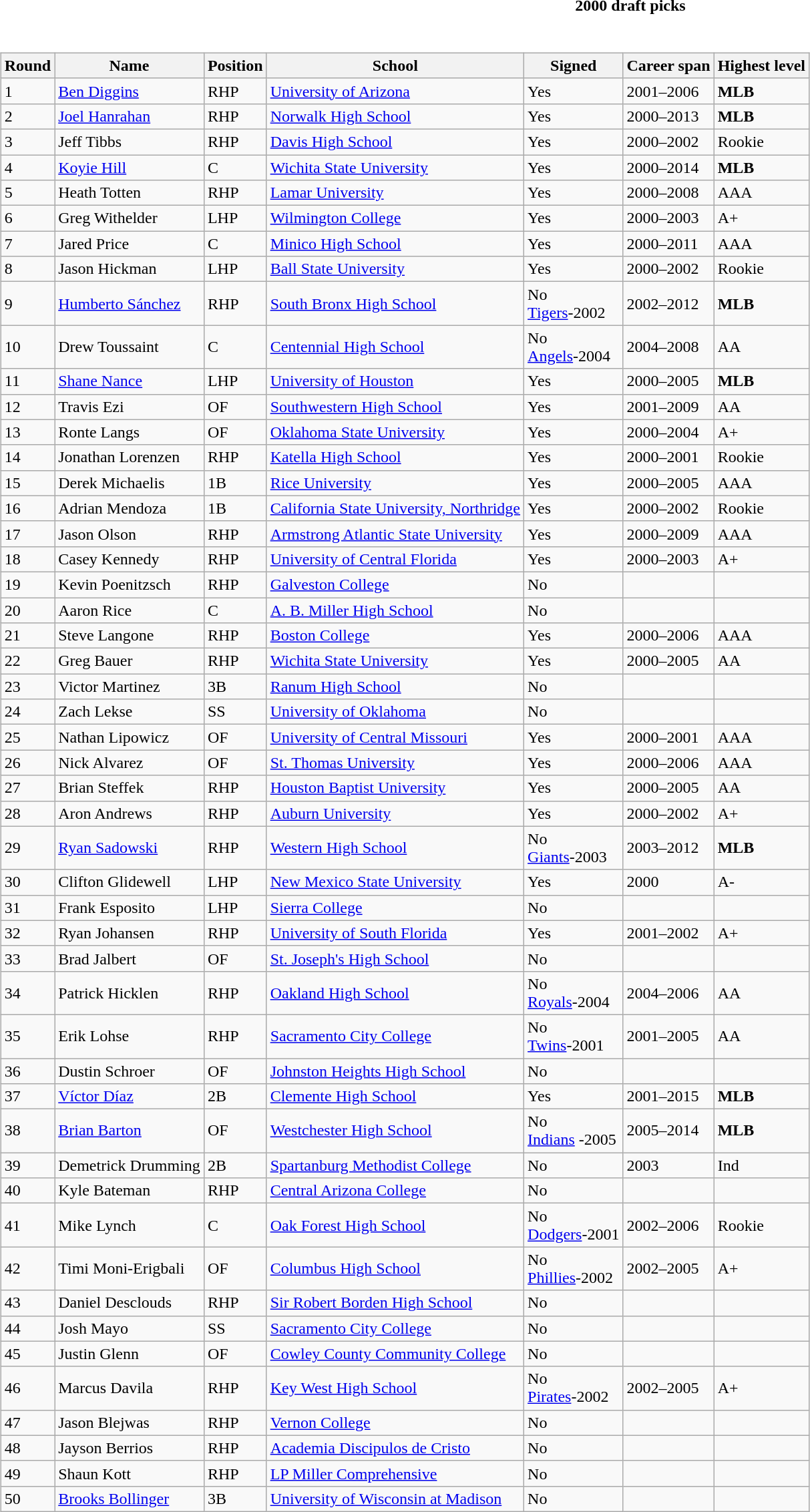<table class="toccolours collapsible collapsed" style="width:100%; background:inherit">
<tr>
<th>2000 draft picks</th>
</tr>
<tr>
<td><br><table class="wikitable">
<tr>
<th>Round</th>
<th>Name</th>
<th>Position</th>
<th>School</th>
<th>Signed</th>
<th>Career span</th>
<th>Highest level</th>
</tr>
<tr>
<td>1</td>
<td><a href='#'>Ben Diggins</a></td>
<td>RHP</td>
<td><a href='#'>University of Arizona</a></td>
<td>Yes</td>
<td>2001–2006</td>
<td><strong>MLB</strong></td>
</tr>
<tr>
<td>2</td>
<td><a href='#'>Joel Hanrahan</a></td>
<td>RHP</td>
<td><a href='#'>Norwalk High School</a></td>
<td>Yes</td>
<td>2000–2013</td>
<td><strong>MLB</strong></td>
</tr>
<tr>
<td>3</td>
<td>Jeff Tibbs</td>
<td>RHP</td>
<td><a href='#'>Davis High School</a></td>
<td>Yes</td>
<td>2000–2002</td>
<td>Rookie</td>
</tr>
<tr>
<td>4</td>
<td><a href='#'>Koyie Hill</a></td>
<td>C</td>
<td><a href='#'>Wichita State University</a></td>
<td>Yes</td>
<td>2000–2014</td>
<td><strong>MLB</strong></td>
</tr>
<tr>
<td>5</td>
<td>Heath Totten</td>
<td>RHP</td>
<td><a href='#'>Lamar University</a></td>
<td>Yes</td>
<td>2000–2008</td>
<td>AAA</td>
</tr>
<tr>
<td>6</td>
<td>Greg Withelder</td>
<td>LHP</td>
<td><a href='#'>Wilmington College</a></td>
<td>Yes</td>
<td>2000–2003</td>
<td>A+</td>
</tr>
<tr>
<td>7</td>
<td>Jared Price</td>
<td>C</td>
<td><a href='#'>Minico High School</a></td>
<td>Yes</td>
<td>2000–2011</td>
<td>AAA</td>
</tr>
<tr>
<td>8</td>
<td>Jason Hickman</td>
<td>LHP</td>
<td><a href='#'>Ball State University</a></td>
<td>Yes</td>
<td>2000–2002</td>
<td>Rookie</td>
</tr>
<tr>
<td>9</td>
<td><a href='#'>Humberto Sánchez</a></td>
<td>RHP</td>
<td><a href='#'>South Bronx High School</a></td>
<td>No<br><a href='#'>Tigers</a>-2002</td>
<td>2002–2012</td>
<td><strong>MLB</strong></td>
</tr>
<tr>
<td>10</td>
<td>Drew Toussaint</td>
<td>C</td>
<td><a href='#'>Centennial High School</a></td>
<td>No<br><a href='#'>Angels</a>-2004</td>
<td>2004–2008</td>
<td>AA</td>
</tr>
<tr>
<td>11</td>
<td><a href='#'>Shane Nance</a></td>
<td>LHP</td>
<td><a href='#'>University of Houston</a></td>
<td>Yes</td>
<td>2000–2005</td>
<td><strong>MLB</strong></td>
</tr>
<tr>
<td>12</td>
<td>Travis Ezi</td>
<td>OF</td>
<td><a href='#'>Southwestern High School</a></td>
<td>Yes</td>
<td>2001–2009</td>
<td>AA</td>
</tr>
<tr>
<td>13</td>
<td>Ronte Langs</td>
<td>OF</td>
<td><a href='#'>Oklahoma State University</a></td>
<td>Yes</td>
<td>2000–2004</td>
<td>A+</td>
</tr>
<tr>
<td>14</td>
<td>Jonathan Lorenzen</td>
<td>RHP</td>
<td><a href='#'>Katella High School</a></td>
<td>Yes</td>
<td>2000–2001</td>
<td>Rookie</td>
</tr>
<tr>
<td>15</td>
<td>Derek Michaelis</td>
<td>1B</td>
<td><a href='#'>Rice University</a></td>
<td>Yes</td>
<td>2000–2005</td>
<td>AAA</td>
</tr>
<tr>
<td>16</td>
<td>Adrian Mendoza</td>
<td>1B</td>
<td><a href='#'>California State University, Northridge</a></td>
<td>Yes</td>
<td>2000–2002</td>
<td>Rookie</td>
</tr>
<tr>
<td>17</td>
<td>Jason Olson</td>
<td>RHP</td>
<td><a href='#'>Armstrong Atlantic State University</a></td>
<td>Yes</td>
<td>2000–2009</td>
<td>AAA</td>
</tr>
<tr>
<td>18</td>
<td>Casey Kennedy</td>
<td>RHP</td>
<td><a href='#'>University of Central Florida</a></td>
<td>Yes</td>
<td>2000–2003</td>
<td>A+</td>
</tr>
<tr>
<td>19</td>
<td>Kevin Poenitzsch</td>
<td>RHP</td>
<td><a href='#'>Galveston College</a></td>
<td>No</td>
<td></td>
<td></td>
</tr>
<tr>
<td>20</td>
<td>Aaron Rice</td>
<td>C</td>
<td><a href='#'>A. B. Miller High School</a></td>
<td>No</td>
<td></td>
<td></td>
</tr>
<tr>
<td>21</td>
<td>Steve Langone</td>
<td>RHP</td>
<td><a href='#'>Boston College</a></td>
<td>Yes</td>
<td>2000–2006</td>
<td>AAA</td>
</tr>
<tr>
<td>22</td>
<td>Greg Bauer</td>
<td>RHP</td>
<td><a href='#'>Wichita State University</a></td>
<td>Yes</td>
<td>2000–2005</td>
<td>AA</td>
</tr>
<tr>
<td>23</td>
<td>Victor Martinez</td>
<td>3B</td>
<td><a href='#'>Ranum High School</a></td>
<td>No</td>
<td></td>
<td></td>
</tr>
<tr>
<td>24</td>
<td>Zach Lekse</td>
<td>SS</td>
<td><a href='#'>University of Oklahoma</a></td>
<td>No</td>
<td></td>
<td></td>
</tr>
<tr>
<td>25</td>
<td>Nathan Lipowicz</td>
<td>OF</td>
<td><a href='#'>University of Central Missouri</a></td>
<td>Yes</td>
<td>2000–2001</td>
<td>AAA</td>
</tr>
<tr>
<td>26</td>
<td>Nick Alvarez</td>
<td>OF</td>
<td><a href='#'>St. Thomas University</a></td>
<td>Yes</td>
<td>2000–2006</td>
<td>AAA</td>
</tr>
<tr>
<td>27</td>
<td>Brian Steffek</td>
<td>RHP</td>
<td><a href='#'>Houston Baptist University</a></td>
<td>Yes</td>
<td>2000–2005</td>
<td>AA</td>
</tr>
<tr>
<td>28</td>
<td>Aron Andrews</td>
<td>RHP</td>
<td><a href='#'>Auburn University</a></td>
<td>Yes</td>
<td>2000–2002</td>
<td>A+</td>
</tr>
<tr>
<td>29</td>
<td><a href='#'>Ryan Sadowski</a></td>
<td>RHP</td>
<td><a href='#'>Western High School</a></td>
<td>No<br><a href='#'>Giants</a>-2003</td>
<td>2003–2012</td>
<td><strong>MLB</strong></td>
</tr>
<tr>
<td>30</td>
<td>Clifton Glidewell</td>
<td>LHP</td>
<td><a href='#'>New Mexico State University</a></td>
<td>Yes</td>
<td>2000</td>
<td>A-</td>
</tr>
<tr>
<td>31</td>
<td>Frank Esposito</td>
<td>LHP</td>
<td><a href='#'>Sierra College</a></td>
<td>No</td>
<td></td>
<td></td>
</tr>
<tr>
<td>32</td>
<td>Ryan Johansen</td>
<td>RHP</td>
<td><a href='#'>University of South Florida</a></td>
<td>Yes</td>
<td>2001–2002</td>
<td>A+</td>
</tr>
<tr>
<td>33</td>
<td>Brad Jalbert</td>
<td>OF</td>
<td><a href='#'>St. Joseph's High School</a></td>
<td>No</td>
<td></td>
<td></td>
</tr>
<tr>
<td>34</td>
<td>Patrick Hicklen</td>
<td>RHP</td>
<td><a href='#'>Oakland High School</a></td>
<td>No <br><a href='#'>Royals</a>-2004</td>
<td>2004–2006</td>
<td>AA</td>
</tr>
<tr>
<td>35</td>
<td>Erik Lohse</td>
<td>RHP</td>
<td><a href='#'>Sacramento City College</a></td>
<td>No  <br><a href='#'>Twins</a>-2001</td>
<td>2001–2005</td>
<td>AA</td>
</tr>
<tr>
<td>36</td>
<td>Dustin Schroer</td>
<td>OF</td>
<td><a href='#'>Johnston Heights High School</a></td>
<td>No</td>
<td></td>
<td></td>
</tr>
<tr>
<td>37</td>
<td><a href='#'>Víctor Díaz</a></td>
<td>2B</td>
<td><a href='#'>Clemente High School</a></td>
<td>Yes</td>
<td>2001–2015</td>
<td><strong>MLB</strong></td>
</tr>
<tr>
<td>38</td>
<td><a href='#'>Brian Barton</a></td>
<td>OF</td>
<td><a href='#'>Westchester High School</a></td>
<td>No<br><a href='#'>Indians</a> -2005</td>
<td>2005–2014</td>
<td><strong>MLB</strong></td>
</tr>
<tr>
<td>39</td>
<td>Demetrick Drumming</td>
<td>2B</td>
<td><a href='#'>Spartanburg Methodist College</a></td>
<td>No</td>
<td>2003</td>
<td>Ind</td>
</tr>
<tr>
<td>40</td>
<td>Kyle Bateman</td>
<td>RHP</td>
<td><a href='#'>Central Arizona College</a></td>
<td>No</td>
<td></td>
<td></td>
</tr>
<tr>
<td>41</td>
<td>Mike Lynch</td>
<td>C</td>
<td><a href='#'>Oak Forest High School</a></td>
<td>No<br><a href='#'>Dodgers</a>-2001</td>
<td>2002–2006</td>
<td>Rookie</td>
</tr>
<tr>
<td>42</td>
<td>Timi Moni-Erigbali</td>
<td>OF</td>
<td><a href='#'>Columbus High School</a></td>
<td>No <br><a href='#'>Phillies</a>-2002</td>
<td>2002–2005</td>
<td>A+</td>
</tr>
<tr>
<td>43</td>
<td>Daniel Desclouds</td>
<td>RHP</td>
<td><a href='#'>Sir Robert Borden High School</a></td>
<td>No</td>
<td></td>
<td></td>
</tr>
<tr>
<td>44</td>
<td>Josh Mayo</td>
<td>SS</td>
<td><a href='#'>Sacramento City College</a></td>
<td>No</td>
<td></td>
<td></td>
</tr>
<tr>
<td>45</td>
<td>Justin Glenn</td>
<td>OF</td>
<td><a href='#'>Cowley County Community College</a></td>
<td>No</td>
<td></td>
<td></td>
</tr>
<tr>
<td>46</td>
<td>Marcus Davila</td>
<td>RHP</td>
<td><a href='#'>Key West High School</a></td>
<td>No <br><a href='#'>Pirates</a>-2002</td>
<td>2002–2005</td>
<td>A+</td>
</tr>
<tr>
<td>47</td>
<td>Jason Blejwas</td>
<td>RHP</td>
<td><a href='#'>Vernon College</a></td>
<td>No</td>
<td></td>
<td></td>
</tr>
<tr>
<td>48</td>
<td>Jayson Berrios</td>
<td>RHP</td>
<td><a href='#'>Academia Discipulos de Cristo</a></td>
<td>No</td>
<td></td>
<td></td>
</tr>
<tr>
<td>49</td>
<td>Shaun Kott</td>
<td>RHP</td>
<td><a href='#'>LP Miller Comprehensive</a></td>
<td>No</td>
<td></td>
<td></td>
</tr>
<tr>
<td>50</td>
<td><a href='#'>Brooks Bollinger</a></td>
<td>3B</td>
<td><a href='#'>University of Wisconsin at Madison</a></td>
<td>No</td>
<td></td>
<td></td>
</tr>
</table>
</td>
</tr>
</table>
